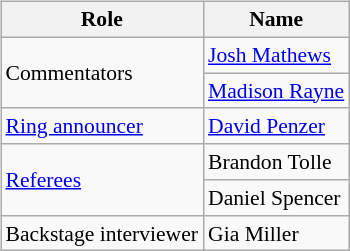<table class=wikitable style="font-size:90%; margin: 0.5em 0 0.5em 1em; float: right; clear: right;">
<tr>
<th>Role</th>
<th>Name</th>
</tr>
<tr>
<td rowspan="2">Commentators</td>
<td><a href='#'>Josh Mathews</a></td>
</tr>
<tr>
<td><a href='#'>Madison Rayne</a></td>
</tr>
<tr>
<td><a href='#'>Ring announcer</a></td>
<td><a href='#'>David Penzer</a></td>
</tr>
<tr>
<td rowspan="2"><a href='#'>Referees</a></td>
<td>Brandon Tolle</td>
</tr>
<tr>
<td>Daniel Spencer</td>
</tr>
<tr>
<td>Backstage interviewer</td>
<td>Gia Miller</td>
</tr>
</table>
